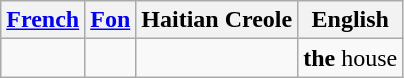<table class="wikitable">
<tr>
<th><a href='#'>French</a></th>
<th><a href='#'>Fon</a></th>
<th>Haitian Creole</th>
<th>English</th>
</tr>
<tr>
<td></td>
<td></td>
<td></td>
<td><strong>the</strong> house</td>
</tr>
</table>
